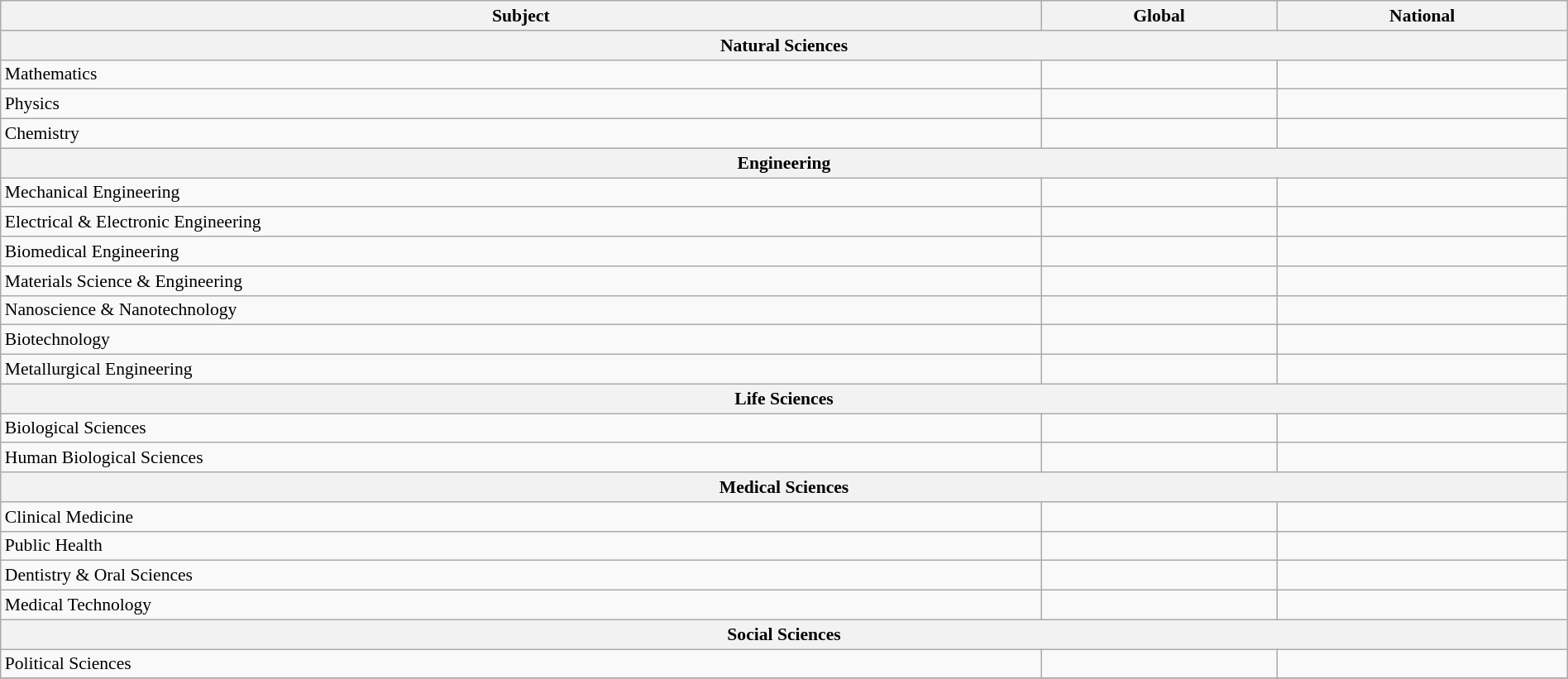<table class="wikitable sortable" style="width: 100%; font-size: 90%">
<tr>
<th>Subject</th>
<th>Global</th>
<th>National</th>
</tr>
<tr>
<th colspan="3">Natural Sciences</th>
</tr>
<tr>
<td>Mathematics</td>
<td data-sort-value="201–300"></td>
<td data-sort-value="3–5"></td>
</tr>
<tr>
<td>Physics</td>
<td data-sort-value="151–200"></td>
<td data-sort-value="4–5"></td>
</tr>
<tr>
<td>Chemistry</td>
<td data-sort-value="101–150"></td>
<td data-sort-value="5–6"></td>
</tr>
<tr>
<th colspan="3">Engineering</th>
</tr>
<tr>
<td>Mechanical Engineering</td>
<td data-sort-value="201–300"></td>
<td data-sort-value="4"></td>
</tr>
<tr>
<td>Electrical & Electronic Engineering</td>
<td data-sort-value="201–300"></td>
<td data-sort-value="2–3"></td>
</tr>
<tr>
<td>Biomedical Engineering</td>
<td data-sort-value="201–300"></td>
<td data-sort-value="3–4"></td>
</tr>
<tr>
<td>Materials Science & Engineering</td>
<td data-sort-value="201–300"></td>
<td data-sort-value="6–8"></td>
</tr>
<tr>
<td>Nanoscience & Nanotechnology</td>
<td data-sort-value="301–400"></td>
<td data-sort-value="5–8"></td>
</tr>
<tr>
<td>Biotechnology</td>
<td data-sort-value="301–400"></td>
<td data-sort-value="5–6"></td>
</tr>
<tr>
<td>Metallurgical Engineering</td>
<td data-sort-value="51–75"></td>
<td data-sort-value="3–4"></td>
</tr>
<tr>
<th colspan="3">Life Sciences</th>
</tr>
<tr>
<td>Biological Sciences</td>
<td data-sort-value="151–200"></td>
<td data-sort-value="5"></td>
</tr>
<tr>
<td>Human Biological Sciences</td>
<td data-sort-value="201–300"></td>
<td data-sort-value="4–5"></td>
</tr>
<tr>
<th colspan="3">Medical Sciences</th>
</tr>
<tr>
<td>Clinical Medicine</td>
<td data-sort-value="401–500"></td>
<td data-sort-value="4–7"></td>
</tr>
<tr>
<td>Public Health</td>
<td data-sort-value="301–400"></td>
<td data-sort-value="2–4"></td>
</tr>
<tr>
<td>Dentistry & Oral Sciences</td>
<td data-sort-value="21"></td>
<td data-sort-value="1"></td>
</tr>
<tr>
<td>Medical Technology</td>
<td data-sort-value="301–400"></td>
<td data-sort-value="1–6"></td>
</tr>
<tr>
<th colspan="3">Social Sciences</th>
</tr>
<tr>
<td>Political Sciences</td>
<td data-sort-value="301–400"></td>
<td data-sort-value="3"></td>
</tr>
<tr>
</tr>
</table>
